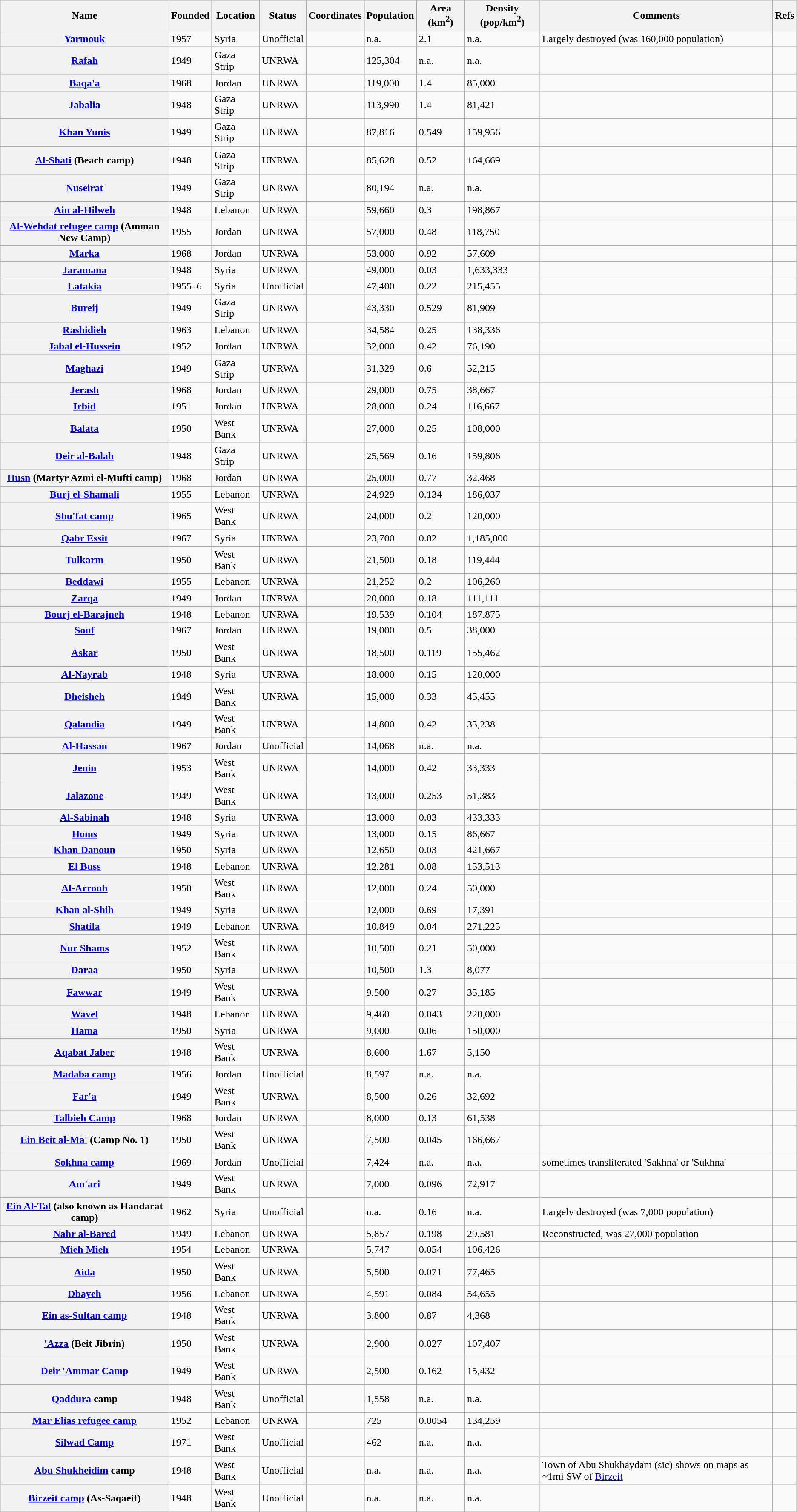<table class="wikitable sortable">
<tr>
<th>Name</th>
<th>Founded</th>
<th>Location</th>
<th>Status</th>
<th>Coordinates</th>
<th data-sort-type=number>Population</th>
<th data-sort-type=number>Area (km<sup>2</sup>)</th>
<th data-sort-type=number>Density (pop/km<sup>2</sup>)</th>
<th>Comments</th>
<th>Refs</th>
</tr>
<tr>
<th><a href='#'>Yarmouk</a></th>
<td>1957</td>
<td>Syria</td>
<td>Unofficial</td>
<td></td>
<td>n.a.</td>
<td>2.1</td>
<td>n.a.</td>
<td>Largely destroyed (was 160,000 population)</td>
<td></td>
</tr>
<tr>
<th><a href='#'>Rafah</a></th>
<td>1949</td>
<td>Gaza Strip</td>
<td>UNRWA</td>
<td></td>
<td>125,304</td>
<td>n.a.</td>
<td>n.a.</td>
<td></td>
<td></td>
</tr>
<tr>
<th><a href='#'> Baqa'a</a></th>
<td>1968</td>
<td>Jordan</td>
<td>UNRWA</td>
<td></td>
<td>119,000</td>
<td>1.4</td>
<td>85,000</td>
<td></td>
<td></td>
</tr>
<tr>
<th><a href='#'> Jabalia</a></th>
<td>1948</td>
<td>Gaza Strip</td>
<td>UNRWA</td>
<td></td>
<td>113,990</td>
<td>1.4</td>
<td>81,421</td>
<td></td>
<td></td>
</tr>
<tr>
<th><a href='#'> Khan Yunis</a></th>
<td>1949</td>
<td>Gaza Strip</td>
<td>UNRWA</td>
<td></td>
<td>87,816</td>
<td>0.549</td>
<td>159,956</td>
<td></td>
<td></td>
</tr>
<tr>
<th><a href='#'>Al-Shati</a> (Beach camp)</th>
<td>1948</td>
<td>Gaza Strip</td>
<td>UNRWA</td>
<td></td>
<td>85,628</td>
<td>0.52</td>
<td>164,669</td>
<td></td>
<td></td>
</tr>
<tr>
<th><a href='#'> Nuseirat</a></th>
<td>1949</td>
<td>Gaza Strip</td>
<td>UNRWA</td>
<td></td>
<td>80,194</td>
<td>n.a.</td>
<td>n.a.</td>
<td></td>
<td></td>
</tr>
<tr>
<th><a href='#'>Ain al-Hilweh</a></th>
<td>1948</td>
<td>Lebanon</td>
<td>UNRWA</td>
<td></td>
<td>59,660</td>
<td>0.3</td>
<td>198,867</td>
<td></td>
<td></td>
</tr>
<tr>
<th><a href='#'>Al-Wehdat refugee camp</a> (Amman New Camp)</th>
<td>1955</td>
<td>Jordan</td>
<td>UNRWA</td>
<td></td>
<td>57,000</td>
<td>0.48</td>
<td>118,750</td>
<td></td>
<td></td>
</tr>
<tr>
<th><a href='#'>Marka</a></th>
<td>1968</td>
<td>Jordan</td>
<td>UNRWA</td>
<td></td>
<td>53,000</td>
<td>0.92</td>
<td>57,609</td>
<td></td>
<td></td>
</tr>
<tr>
<th><a href='#'> Jaramana</a></th>
<td>1948</td>
<td>Syria</td>
<td>UNRWA</td>
<td></td>
<td>49,000</td>
<td>0.03</td>
<td>1,633,333</td>
<td></td>
<td></td>
</tr>
<tr>
<th><a href='#'> Latakia</a></th>
<td>1955–6</td>
<td>Syria</td>
<td>Unofficial</td>
<td></td>
<td>47,400</td>
<td>0.22</td>
<td>215,455</td>
<td></td>
<td></td>
</tr>
<tr>
<th><a href='#'>Bureij</a></th>
<td>1949</td>
<td>Gaza Strip</td>
<td>UNRWA</td>
<td></td>
<td>43,330</td>
<td>0.529</td>
<td>81,909</td>
<td></td>
<td></td>
</tr>
<tr>
<th><a href='#'>Rashidieh</a></th>
<td>1963</td>
<td>Lebanon</td>
<td>UNRWA</td>
<td></td>
<td>34,584</td>
<td>0.25</td>
<td>138,336</td>
<td></td>
<td></td>
</tr>
<tr>
<th><a href='#'> Jabal el-Hussein</a></th>
<td>1952</td>
<td>Jordan</td>
<td>UNRWA</td>
<td></td>
<td>32,000</td>
<td>0.42</td>
<td>76,190</td>
<td></td>
<td></td>
</tr>
<tr>
<th><a href='#'> Maghazi</a></th>
<td>1949</td>
<td>Gaza Strip</td>
<td>UNRWA</td>
<td></td>
<td>31,329</td>
<td>0.6</td>
<td>52,215</td>
<td></td>
<td></td>
</tr>
<tr>
<th><a href='#'> Jerash</a></th>
<td>1968</td>
<td>Jordan</td>
<td>UNRWA</td>
<td></td>
<td>29,000</td>
<td>0.75</td>
<td>38,667</td>
<td></td>
<td></td>
</tr>
<tr>
<th><a href='#'> Irbid</a></th>
<td>1951</td>
<td>Jordan</td>
<td>UNRWA</td>
<td></td>
<td>28,000</td>
<td>0.24</td>
<td>116,667</td>
<td></td>
<td></td>
</tr>
<tr>
<th><a href='#'> Balata</a></th>
<td>1950</td>
<td>West Bank</td>
<td>UNRWA</td>
<td></td>
<td>27,000</td>
<td>0.25</td>
<td>108,000</td>
<td></td>
<td></td>
</tr>
<tr>
<th><a href='#'> Deir al-Balah</a></th>
<td>1948</td>
<td>Gaza Strip</td>
<td>UNRWA</td>
<td></td>
<td>25,569</td>
<td>0.16</td>
<td>159,806</td>
<td></td>
<td></td>
</tr>
<tr>
<th><a href='#'> Husn</a> (Martyr Azmi el-Mufti camp)</th>
<td>1968</td>
<td>Jordan</td>
<td>UNRWA</td>
<td></td>
<td>25,000</td>
<td>0.77</td>
<td>32,468</td>
<td></td>
<td></td>
</tr>
<tr>
<th><a href='#'>Burj el-Shamali</a></th>
<td>1955</td>
<td>Lebanon</td>
<td>UNRWA</td>
<td></td>
<td>24,929</td>
<td>0.134</td>
<td>186,037</td>
<td></td>
<td></td>
</tr>
<tr>
<th><a href='#'>Shu'fat camp</a></th>
<td>1965</td>
<td>West Bank</td>
<td>UNRWA</td>
<td></td>
<td>24,000</td>
<td>0.2</td>
<td>120,000</td>
<td></td>
<td></td>
</tr>
<tr>
<th><a href='#'>Qabr Essit</a></th>
<td>1967</td>
<td>Syria</td>
<td>UNRWA</td>
<td></td>
<td>23,700</td>
<td>0.02</td>
<td>1,185,000</td>
<td></td>
<td></td>
</tr>
<tr>
<th><a href='#'> Tulkarm</a></th>
<td>1950</td>
<td>West Bank</td>
<td>UNRWA</td>
<td></td>
<td>21,500</td>
<td>0.18</td>
<td>119,444</td>
<td></td>
<td></td>
</tr>
<tr>
<th><a href='#'>Beddawi</a></th>
<td>1955</td>
<td>Lebanon</td>
<td>UNRWA</td>
<td></td>
<td>21,252</td>
<td>0.2</td>
<td>106,260</td>
<td></td>
<td></td>
</tr>
<tr>
<th><a href='#'>Zarqa</a></th>
<td>1949</td>
<td>Jordan</td>
<td>UNRWA</td>
<td></td>
<td>20,000</td>
<td>0.18</td>
<td>111,111</td>
<td></td>
<td></td>
</tr>
<tr>
<th><a href='#'> Bourj el-Barajneh</a></th>
<td>1948</td>
<td>Lebanon</td>
<td>UNRWA</td>
<td></td>
<td>19,539</td>
<td>0.104</td>
<td>187,875</td>
<td></td>
<td></td>
</tr>
<tr>
<th><a href='#'> Souf</a></th>
<td>1967</td>
<td>Jordan</td>
<td>UNRWA</td>
<td></td>
<td>19,000</td>
<td>0.5</td>
<td>38,000</td>
<td></td>
<td></td>
</tr>
<tr>
<th><a href='#'>Askar</a></th>
<td>1950</td>
<td>West Bank</td>
<td>UNRWA</td>
<td></td>
<td>18,500</td>
<td>0.119</td>
<td>155,462</td>
<td></td>
<td></td>
</tr>
<tr>
<th><a href='#'> Al-Nayrab</a></th>
<td>1948</td>
<td>Syria</td>
<td>UNRWA</td>
<td></td>
<td>18,000</td>
<td>0.15</td>
<td>120,000</td>
<td></td>
<td></td>
</tr>
<tr>
<th><a href='#'>Dheisheh</a></th>
<td>1949</td>
<td>West Bank</td>
<td>UNRWA</td>
<td></td>
<td>15,000</td>
<td>0.33</td>
<td>45,455</td>
<td></td>
<td></td>
</tr>
<tr>
<th><a href='#'> Qalandia</a></th>
<td>1949</td>
<td>West Bank</td>
<td>UNRWA</td>
<td></td>
<td>14,800</td>
<td>0.42</td>
<td>35,238</td>
<td></td>
<td></td>
</tr>
<tr>
<th><a href='#'> Al-Hassan</a></th>
<td>1967</td>
<td>Jordan</td>
<td>Unofficial</td>
<td></td>
<td>14,068</td>
<td>n.a.</td>
<td>n.a.</td>
<td></td>
<td></td>
</tr>
<tr>
<th><a href='#'> Jenin</a></th>
<td>1953</td>
<td>West Bank</td>
<td>UNRWA</td>
<td></td>
<td>14,000</td>
<td>0.42</td>
<td>33,333</td>
<td></td>
<td></td>
</tr>
<tr>
<th><a href='#'>Jalazone</a></th>
<td>1949</td>
<td>West Bank</td>
<td>UNRWA</td>
<td></td>
<td>13,000</td>
<td>0.253</td>
<td>51,383</td>
<td></td>
<td></td>
</tr>
<tr>
<th><a href='#'> Al-Sabinah</a></th>
<td>1948</td>
<td>Syria</td>
<td>UNRWA</td>
<td></td>
<td>13,000</td>
<td>0.03</td>
<td>433,333</td>
<td></td>
<td></td>
</tr>
<tr>
<th><a href='#'>Homs</a></th>
<td>1949</td>
<td>Syria</td>
<td>UNRWA</td>
<td></td>
<td>13,000</td>
<td>0.15</td>
<td>86,667</td>
<td></td>
<td></td>
</tr>
<tr>
<th><a href='#'>Khan Danoun</a></th>
<td>1950</td>
<td>Syria</td>
<td>UNRWA</td>
<td></td>
<td>12,650</td>
<td>0.03</td>
<td>421,667</td>
<td></td>
<td></td>
</tr>
<tr>
<th><a href='#'>El Buss</a></th>
<td>1948</td>
<td>Lebanon</td>
<td>UNRWA</td>
<td></td>
<td>12,281</td>
<td>0.08</td>
<td>153,513</td>
<td></td>
<td></td>
</tr>
<tr>
<th><a href='#'>Al-Arroub</a></th>
<td>1950</td>
<td>West Bank</td>
<td>UNRWA</td>
<td></td>
<td>12,000</td>
<td>0.24</td>
<td>50,000</td>
<td></td>
<td></td>
</tr>
<tr>
<th><a href='#'> Khan al-Shih</a></th>
<td>1949</td>
<td>Syria</td>
<td>UNRWA</td>
<td></td>
<td>12,000</td>
<td>0.69</td>
<td>17,391</td>
<td></td>
<td></td>
</tr>
<tr>
<th><a href='#'>Shatila</a></th>
<td>1949</td>
<td>Lebanon</td>
<td>UNRWA</td>
<td></td>
<td>10,849</td>
<td>0.04</td>
<td>271,225</td>
<td></td>
<td></td>
</tr>
<tr>
<th><a href='#'>Nur Shams</a></th>
<td>1952</td>
<td>West Bank</td>
<td>UNRWA</td>
<td></td>
<td>10,500</td>
<td>0.21</td>
<td>50,000</td>
<td></td>
<td></td>
</tr>
<tr>
<th><a href='#'>Daraa</a></th>
<td>1950</td>
<td>Syria</td>
<td>UNRWA</td>
<td></td>
<td>10,500</td>
<td>1.3</td>
<td>8,077</td>
<td></td>
<td></td>
</tr>
<tr>
<th><a href='#'>Fawwar</a></th>
<td>1949</td>
<td>West Bank</td>
<td>UNRWA</td>
<td></td>
<td>9,500</td>
<td>0.27</td>
<td>35,185</td>
<td></td>
<td></td>
</tr>
<tr>
<th><a href='#'>Wavel</a></th>
<td>1948</td>
<td>Lebanon</td>
<td>UNRWA</td>
<td></td>
<td>9,460</td>
<td>0.043</td>
<td>220,000</td>
<td></td>
<td></td>
</tr>
<tr>
<th><a href='#'>Hama</a></th>
<td>1950</td>
<td>Syria</td>
<td>UNRWA</td>
<td></td>
<td>9,000</td>
<td>0.06</td>
<td>150,000</td>
<td></td>
<td></td>
</tr>
<tr>
<th><a href='#'>Aqabat Jaber</a></th>
<td>1948</td>
<td>West Bank</td>
<td>UNRWA</td>
<td></td>
<td>8,600</td>
<td>1.67</td>
<td>5,150</td>
<td></td>
<td></td>
</tr>
<tr>
<th><a href='#'>Madaba camp</a></th>
<td>1956</td>
<td>Jordan</td>
<td>Unofficial</td>
<td></td>
<td>8,597</td>
<td>n.a.</td>
<td>n.a.</td>
<td></td>
<td></td>
</tr>
<tr>
<th><a href='#'>Far'a</a></th>
<td>1949</td>
<td>West Bank</td>
<td>UNRWA</td>
<td></td>
<td>8,500</td>
<td>0.26</td>
<td>32,692</td>
<td></td>
<td></td>
</tr>
<tr>
<th><a href='#'>Talbieh Camp</a></th>
<td>1968</td>
<td>Jordan</td>
<td>UNRWA</td>
<td></td>
<td>8,000</td>
<td>0.13</td>
<td>61,538</td>
<td></td>
<td></td>
</tr>
<tr>
<th><a href='#'>Ein Beit al-Ma'</a> (Camp No. 1)</th>
<td>1950</td>
<td>West Bank</td>
<td>UNRWA</td>
<td></td>
<td>7,500</td>
<td>0.045</td>
<td>166,667</td>
<td></td>
<td></td>
</tr>
<tr>
<th><a href='#'>Sokhna camp</a></th>
<td>1969</td>
<td>Jordan</td>
<td>Unofficial</td>
<td></td>
<td>7,424</td>
<td>n.a.</td>
<td>n.a.</td>
<td>sometimes transliterated 'Sakhna' or 'Sukhna'</td>
<td></td>
</tr>
<tr>
<th><a href='#'>Am'ari</a></th>
<td>1949</td>
<td>West Bank</td>
<td>UNRWA</td>
<td></td>
<td>7,000</td>
<td>0.096</td>
<td>72,917</td>
<td></td>
<td></td>
</tr>
<tr>
<th><a href='#'>Ein Al-Tal</a> (also known as Handarat camp)</th>
<td>1962</td>
<td>Syria</td>
<td>Unofficial</td>
<td></td>
<td>n.a.</td>
<td>0.16</td>
<td>n.a.</td>
<td>Largely destroyed (was 7,000 population)</td>
<td></td>
</tr>
<tr>
<th><a href='#'>Nahr al-Bared</a></th>
<td>1949</td>
<td>Lebanon</td>
<td>UNRWA</td>
<td></td>
<td>5,857</td>
<td>0.198</td>
<td>29,581</td>
<td>Reconstructed, was 27,000 population</td>
<td></td>
</tr>
<tr>
<th><a href='#'>Mieh Mieh</a></th>
<td>1954</td>
<td>Lebanon</td>
<td>UNRWA</td>
<td></td>
<td>5,747</td>
<td>0.054</td>
<td>106,426</td>
<td></td>
<td></td>
</tr>
<tr>
<th><a href='#'>Aida</a></th>
<td>1950</td>
<td>West Bank</td>
<td>UNRWA</td>
<td></td>
<td>5,500</td>
<td>0.071</td>
<td>77,465</td>
<td></td>
<td></td>
</tr>
<tr>
<th><a href='#'>Dbayeh</a></th>
<td>1956</td>
<td>Lebanon</td>
<td>UNRWA</td>
<td></td>
<td>4,591</td>
<td>0.084</td>
<td>54,655</td>
<td></td>
<td></td>
</tr>
<tr>
<th><a href='#'>Ein as-Sultan camp</a></th>
<td>1948</td>
<td>West Bank</td>
<td>UNRWA</td>
<td></td>
<td>3,800</td>
<td>0.87</td>
<td>4,368</td>
<td></td>
<td></td>
</tr>
<tr>
<th><a href='#'>'Azza</a> (Beit Jibrin)</th>
<td>1950</td>
<td>West Bank</td>
<td>UNRWA</td>
<td></td>
<td>2,900</td>
<td>0.027</td>
<td>107,407</td>
<td></td>
<td></td>
</tr>
<tr>
<th><a href='#'>Deir 'Ammar Camp</a></th>
<td>1949</td>
<td>West Bank</td>
<td>UNRWA</td>
<td></td>
<td>2,500</td>
<td>0.162</td>
<td>15,432</td>
<td></td>
<td></td>
</tr>
<tr>
<th><a href='#'>Qaddura</a> camp</th>
<td>1948</td>
<td>West Bank</td>
<td>Unofficial</td>
<td></td>
<td>1,558</td>
<td>n.a.</td>
<td>n.a.</td>
<td></td>
<td></td>
</tr>
<tr>
<th><a href='#'>Mar Elias refugee camp</a></th>
<td>1952</td>
<td>Lebanon</td>
<td>UNRWA</td>
<td></td>
<td>725</td>
<td>0.0054</td>
<td>134,259</td>
<td></td>
<td></td>
</tr>
<tr>
<th><a href='#'>Silwad Camp</a></th>
<td>1971</td>
<td>West Bank</td>
<td>Unofficial</td>
<td></td>
<td>462</td>
<td>n.a.</td>
<td>n.a.</td>
<td></td>
<td></td>
</tr>
<tr>
<th><a href='#'>Abu Shukheidim</a> camp</th>
<td>1948</td>
<td>West Bank</td>
<td>Unofficial</td>
<td></td>
<td>n.a.</td>
<td>n.a.</td>
<td>n.a.</td>
<td>Town of Abu Shukhaydam (sic) shows on maps as ~1mi SW of <a href='#'>Birzeit</a></td>
<td></td>
</tr>
<tr>
<th><a href='#'>Birzeit camp</a> (As-Saqaeif)</th>
<td>1948</td>
<td>West Bank</td>
<td>Unofficial</td>
<td></td>
<td>n.a.</td>
<td>n.a.</td>
<td>n.a.</td>
<td></td>
<td></td>
</tr>
</table>
